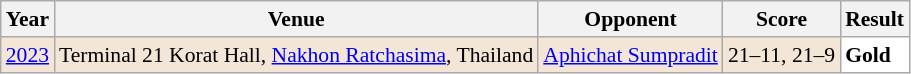<table class="sortable wikitable" style="font-size: 90%;">
<tr>
<th>Year</th>
<th>Venue</th>
<th>Opponent</th>
<th>Score</th>
<th>Result</th>
</tr>
<tr style="background:#F3E6D7">
<td align="center"><a href='#'>2023</a></td>
<td align="left">Terminal 21 Korat Hall, <a href='#'>Nakhon Ratchasima</a>, Thailand</td>
<td align="left"> <a href='#'>Aphichat Sumpradit</a></td>
<td align="left">21–11, 21–9</td>
<td style="text-align:left; background:white"> <strong>Gold</strong></td>
</tr>
</table>
